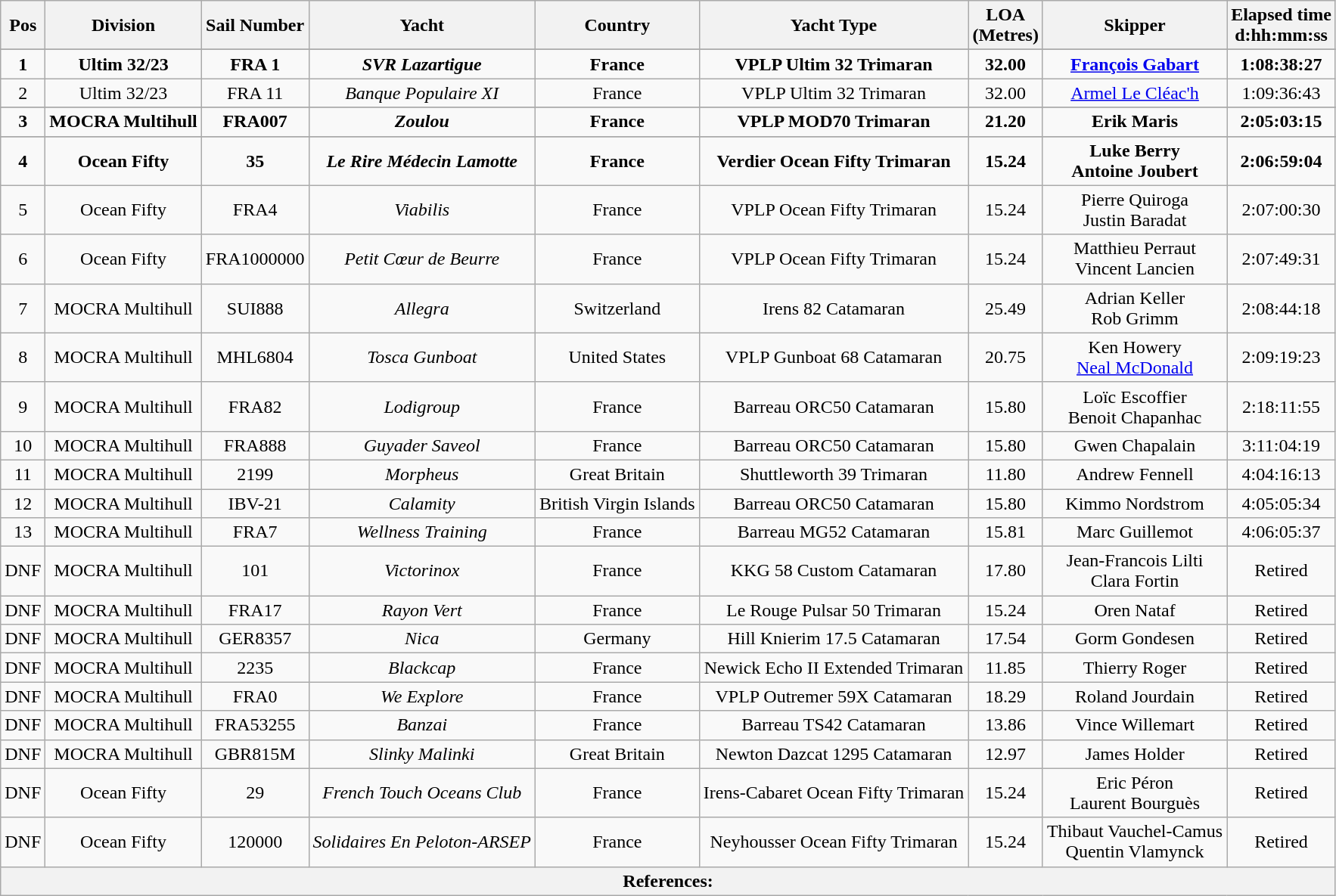<table class="wikitable sortable" style="text-align: center;" "font-size: 100%;">
<tr>
<th>Pos</th>
<th>Division</th>
<th>Sail Number</th>
<th>Yacht</th>
<th>Country</th>
<th>Yacht Type</th>
<th>LOA<br>(Metres)</th>
<th>Skipper</th>
<th>Elapsed time<br>d:hh:mm:ss</th>
</tr>
<tr style="font-weight:bold">
</tr>
<tr>
</tr>
<tr style="font-weight:bold">
<td>1</td>
<td>Ultim 32/23</td>
<td>FRA 1</td>
<td><em>SVR Lazartigue</em></td>
<td> France</td>
<td>VPLP Ultim 32 Trimaran</td>
<td>32.00</td>
<td><a href='#'>François Gabart</a></td>
<td>1:08:38:27</td>
</tr>
<tr>
<td>2</td>
<td>Ultim 32/23</td>
<td>FRA 11</td>
<td><em>Banque Populaire XI</em></td>
<td> France</td>
<td>VPLP Ultim 32 Trimaran</td>
<td>32.00</td>
<td><a href='#'>Armel Le Cléac'h</a></td>
<td>1:09:36:43</td>
</tr>
<tr>
</tr>
<tr style="font-weight:bold">
<td>3</td>
<td>MOCRA Multihull</td>
<td>FRA007</td>
<td><em>Zoulou</em></td>
<td> France</td>
<td>VPLP MOD70 Trimaran</td>
<td>21.20</td>
<td>Erik Maris</td>
<td>2:05:03:15</td>
</tr>
<tr>
</tr>
<tr style="font-weight:bold">
<td>4</td>
<td>Ocean Fifty</td>
<td>35</td>
<td><em>Le Rire Médecin Lamotte</em></td>
<td> France</td>
<td>Verdier Ocean Fifty Trimaran</td>
<td>15.24</td>
<td>Luke Berry<br>Antoine Joubert</td>
<td>2:06:59:04</td>
</tr>
<tr>
<td>5</td>
<td>Ocean Fifty</td>
<td>FRA4</td>
<td><em>Viabilis</em></td>
<td> France</td>
<td>VPLP Ocean Fifty Trimaran</td>
<td>15.24</td>
<td>Pierre Quiroga<br>Justin Baradat</td>
<td>2:07:00:30</td>
</tr>
<tr>
<td>6</td>
<td>Ocean Fifty</td>
<td>FRA1000000</td>
<td><em>Petit Cœur de Beurre</em></td>
<td> France</td>
<td>VPLP Ocean Fifty Trimaran</td>
<td>15.24</td>
<td>Matthieu Perraut<br>Vincent Lancien</td>
<td>2:07:49:31</td>
</tr>
<tr>
<td>7</td>
<td>MOCRA Multihull</td>
<td>SUI888</td>
<td><em>Allegra</em></td>
<td> Switzerland</td>
<td>Irens 82 Catamaran</td>
<td>25.49</td>
<td>Adrian Keller<br>Rob Grimm</td>
<td>2:08:44:18</td>
</tr>
<tr>
<td>8</td>
<td>MOCRA Multihull</td>
<td>MHL6804</td>
<td><em>Tosca Gunboat</em></td>
<td> United States</td>
<td>VPLP Gunboat 68 Catamaran</td>
<td>20.75</td>
<td>Ken Howery<br><a href='#'>Neal McDonald</a></td>
<td>2:09:19:23</td>
</tr>
<tr>
<td>9</td>
<td>MOCRA Multihull</td>
<td>FRA82</td>
<td><em>Lodigroup</em></td>
<td> France</td>
<td>Barreau ORC50 Catamaran</td>
<td>15.80</td>
<td>Loïc Escoffier<br>Benoit Chapanhac</td>
<td>2:18:11:55</td>
</tr>
<tr>
<td>10</td>
<td>MOCRA Multihull</td>
<td>FRA888</td>
<td><em>Guyader Saveol</em></td>
<td> France</td>
<td>Barreau ORC50 Catamaran</td>
<td>15.80</td>
<td>Gwen Chapalain</td>
<td>3:11:04:19</td>
</tr>
<tr>
<td>11</td>
<td>MOCRA Multihull</td>
<td>2199</td>
<td><em>Morpheus</em></td>
<td> Great Britain</td>
<td>Shuttleworth 39 Trimaran</td>
<td>11.80</td>
<td>Andrew Fennell</td>
<td>4:04:16:13</td>
</tr>
<tr>
<td>12</td>
<td>MOCRA Multihull</td>
<td>IBV-21</td>
<td><em>Calamity</em></td>
<td> British Virgin Islands</td>
<td>Barreau ORC50 Catamaran</td>
<td>15.80</td>
<td>Kimmo Nordstrom</td>
<td>4:05:05:34</td>
</tr>
<tr>
<td>13</td>
<td>MOCRA Multihull</td>
<td>FRA7</td>
<td><em>Wellness Training</em></td>
<td> France</td>
<td>Barreau MG52 Catamaran</td>
<td>15.81</td>
<td>Marc Guillemot</td>
<td>4:06:05:37</td>
</tr>
<tr>
<td>DNF</td>
<td>MOCRA Multihull</td>
<td>101</td>
<td><em>Victorinox</em></td>
<td> France</td>
<td>KKG 58 Custom Catamaran</td>
<td>17.80</td>
<td>Jean-Francois Lilti<br>Clara Fortin</td>
<td>Retired</td>
</tr>
<tr>
<td>DNF</td>
<td>MOCRA Multihull</td>
<td>FRA17</td>
<td><em>Rayon Vert</em></td>
<td> France</td>
<td>Le Rouge Pulsar 50 Trimaran</td>
<td>15.24</td>
<td>Oren Nataf</td>
<td>Retired</td>
</tr>
<tr>
<td>DNF</td>
<td>MOCRA Multihull</td>
<td>GER8357</td>
<td><em>Nica</em></td>
<td> Germany</td>
<td>Hill Knierim 17.5 Catamaran</td>
<td>17.54</td>
<td>Gorm Gondesen</td>
<td>Retired</td>
</tr>
<tr>
<td>DNF</td>
<td>MOCRA Multihull</td>
<td>2235</td>
<td><em>Blackcap</em></td>
<td> France</td>
<td>Newick Echo II Extended Trimaran</td>
<td>11.85</td>
<td>Thierry Roger</td>
<td>Retired</td>
</tr>
<tr>
<td>DNF</td>
<td>MOCRA Multihull</td>
<td>FRA0</td>
<td><em>We Explore</em></td>
<td> France</td>
<td>VPLP Outremer 59X Catamaran</td>
<td>18.29</td>
<td>Roland Jourdain</td>
<td>Retired</td>
</tr>
<tr>
<td>DNF</td>
<td>MOCRA Multihull</td>
<td>FRA53255</td>
<td><em>Banzai</em></td>
<td> France</td>
<td>Barreau TS42 Catamaran</td>
<td>13.86</td>
<td>Vince Willemart</td>
<td>Retired</td>
</tr>
<tr>
<td>DNF</td>
<td>MOCRA Multihull</td>
<td>GBR815M</td>
<td><em>Slinky Malinki</em></td>
<td> Great Britain</td>
<td>Newton Dazcat 1295 Catamaran</td>
<td>12.97</td>
<td>James Holder</td>
<td>Retired</td>
</tr>
<tr>
<td>DNF</td>
<td>Ocean Fifty</td>
<td>29</td>
<td><em>French Touch Oceans Club</em></td>
<td> France</td>
<td>Irens-Cabaret Ocean Fifty Trimaran</td>
<td>15.24</td>
<td>Eric Péron<br>Laurent Bourguès</td>
<td>Retired</td>
</tr>
<tr>
<td>DNF</td>
<td>Ocean Fifty</td>
<td>120000</td>
<td><em>Solidaires En Peloton-ARSEP</em></td>
<td> France</td>
<td>Neyhousser Ocean Fifty Trimaran</td>
<td>15.24</td>
<td>Thibaut Vauchel-Camus<br>Quentin Vlamynck</td>
<td>Retired</td>
</tr>
<tr>
<th colspan=9>References:</th>
</tr>
</table>
